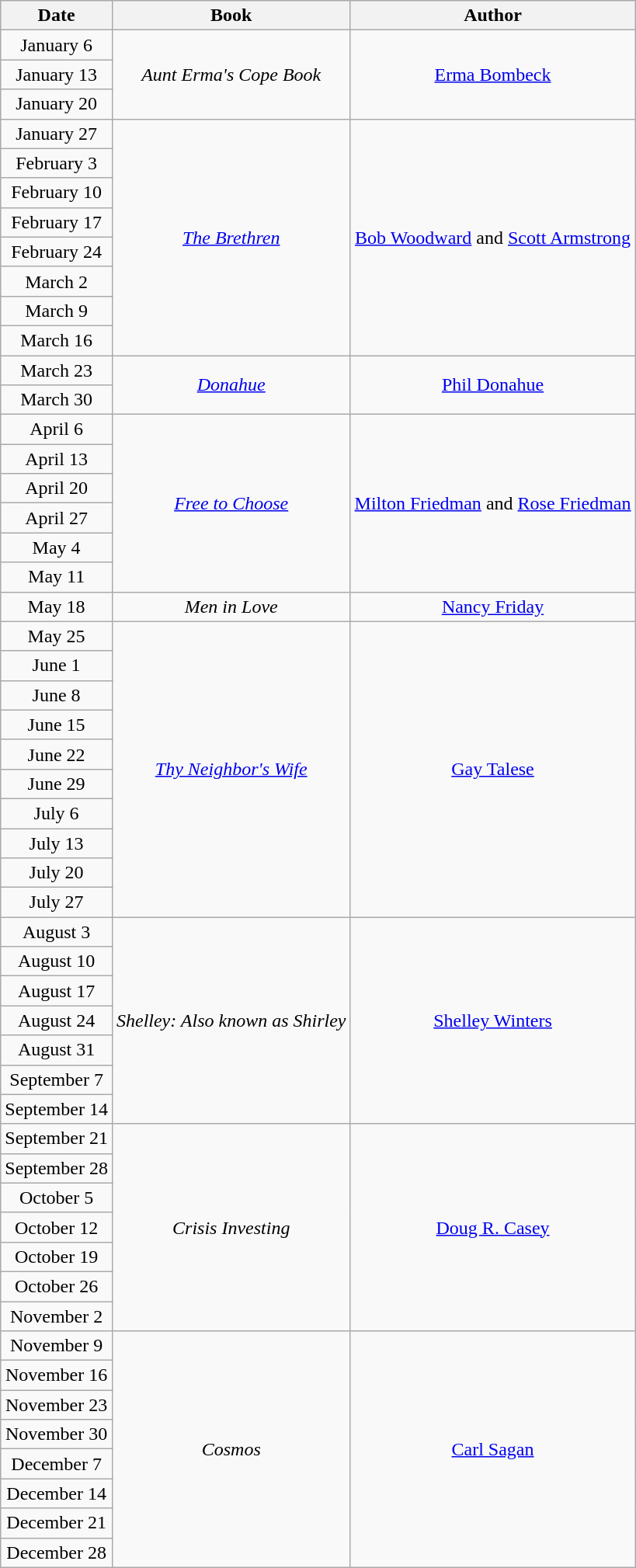<table class="wikitable sortable" style="text-align: center"Lists of The New York Times nonfiction best sellers>
<tr>
<th>Date</th>
<th>Book</th>
<th>Author</th>
</tr>
<tr>
<td>January 6</td>
<td rowspan=3><em>Aunt Erma's Cope Book</em></td>
<td rowspan=3><a href='#'>Erma Bombeck</a></td>
</tr>
<tr>
<td>January 13</td>
</tr>
<tr>
<td>January 20</td>
</tr>
<tr>
<td>January 27</td>
<td rowspan=8><em><a href='#'>The Brethren</a></em></td>
<td rowspan=8><a href='#'>Bob Woodward</a> and <a href='#'>Scott Armstrong</a></td>
</tr>
<tr>
<td>February 3</td>
</tr>
<tr>
<td>February 10</td>
</tr>
<tr>
<td>February 17</td>
</tr>
<tr>
<td>February 24</td>
</tr>
<tr>
<td>March 2</td>
</tr>
<tr>
<td>March 9</td>
</tr>
<tr>
<td>March 16</td>
</tr>
<tr>
<td>March 23</td>
<td rowspan=2><em><a href='#'>Donahue</a></em></td>
<td rowspan=2><a href='#'>Phil Donahue</a></td>
</tr>
<tr>
<td>March 30</td>
</tr>
<tr>
<td>April 6</td>
<td rowspan=6><em><a href='#'>Free to Choose</a></em></td>
<td rowspan=6><a href='#'>Milton Friedman</a> and <a href='#'>Rose Friedman</a></td>
</tr>
<tr>
<td>April 13</td>
</tr>
<tr>
<td>April 20</td>
</tr>
<tr>
<td>April 27</td>
</tr>
<tr>
<td>May 4</td>
</tr>
<tr>
<td>May 11</td>
</tr>
<tr>
<td>May 18</td>
<td><em>Men in Love</em></td>
<td><a href='#'>Nancy Friday</a></td>
</tr>
<tr>
<td>May 25</td>
<td rowspan=10><em><a href='#'>Thy Neighbor's Wife</a></em></td>
<td rowspan=10><a href='#'>Gay Talese</a></td>
</tr>
<tr>
<td>June 1</td>
</tr>
<tr>
<td>June 8</td>
</tr>
<tr>
<td>June 15</td>
</tr>
<tr>
<td>June 22</td>
</tr>
<tr>
<td>June 29</td>
</tr>
<tr>
<td>July 6</td>
</tr>
<tr>
<td>July 13</td>
</tr>
<tr>
<td>July 20</td>
</tr>
<tr>
<td>July 27</td>
</tr>
<tr>
<td>August 3</td>
<td rowspan=7><em>Shelley: Also known as Shirley</em></td>
<td rowspan=7><a href='#'>Shelley Winters</a></td>
</tr>
<tr>
<td>August 10</td>
</tr>
<tr>
<td>August 17</td>
</tr>
<tr>
<td>August 24</td>
</tr>
<tr>
<td>August 31</td>
</tr>
<tr>
<td>September 7</td>
</tr>
<tr>
<td>September 14</td>
</tr>
<tr>
<td>September 21</td>
<td rowspan=7><em>Crisis Investing</em></td>
<td rowspan=7><a href='#'>Doug R. Casey</a></td>
</tr>
<tr>
<td>September 28</td>
</tr>
<tr>
<td>October 5</td>
</tr>
<tr>
<td>October 12</td>
</tr>
<tr>
<td>October 19</td>
</tr>
<tr>
<td>October 26</td>
</tr>
<tr>
<td>November 2</td>
</tr>
<tr>
<td>November 9</td>
<td rowspan=8><em>Cosmos</em></td>
<td rowspan=8><a href='#'>Carl Sagan</a></td>
</tr>
<tr>
<td>November 16</td>
</tr>
<tr>
<td>November 23</td>
</tr>
<tr>
<td>November 30</td>
</tr>
<tr>
<td>December 7</td>
</tr>
<tr>
<td>December 14</td>
</tr>
<tr>
<td>December 21</td>
</tr>
<tr>
<td>December 28</td>
</tr>
</table>
